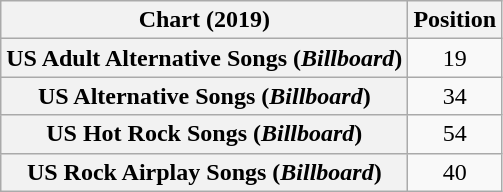<table class="wikitable sortable plainrowheaders" style="text-align:center">
<tr>
<th scope="col">Chart (2019)</th>
<th scope="col">Position</th>
</tr>
<tr>
<th scope="row">US Adult Alternative Songs (<em>Billboard</em>)</th>
<td>19</td>
</tr>
<tr>
<th scope="row">US Alternative Songs (<em>Billboard</em>)</th>
<td>34</td>
</tr>
<tr>
<th scope="row">US Hot Rock Songs (<em>Billboard</em>)</th>
<td>54</td>
</tr>
<tr>
<th scope="row">US Rock Airplay Songs (<em>Billboard</em>)</th>
<td>40</td>
</tr>
</table>
